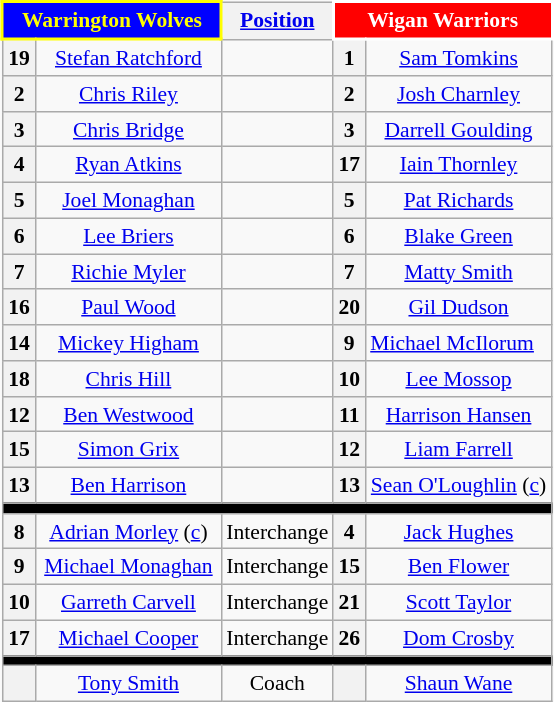<table class="wikitable" style="float:right; font-size:90%;">
<tr>
<th colspan="2"  style="width:138px; background:blue; color:yellow; border:2px solid yellow;"><strong>Warrington Wolves</strong></th>
<th><a href='#'>Position</a></th>
<th colspan="2"  style="width:138px; background:red; color:white; border:2px solid white;"><strong>Wigan Warriors</strong></th>
</tr>
<tr>
<th>19</th>
<td style="text-align:center;"> <a href='#'>Stefan Ratchford</a></td>
<td style="text-align:center;"></td>
<th>1</th>
<td style="text-align:center;"> <a href='#'>Sam Tomkins</a></td>
</tr>
<tr>
<th>2</th>
<td style="text-align:center;"> <a href='#'>Chris Riley</a></td>
<td style="text-align:center;"></td>
<th>2</th>
<td style="text-align:center;"> <a href='#'>Josh Charnley</a></td>
</tr>
<tr>
<th>3</th>
<td style="text-align:center;"> <a href='#'>Chris Bridge</a></td>
<td style="text-align:center;"></td>
<th>3</th>
<td style="text-align:center;"> <a href='#'>Darrell Goulding</a></td>
</tr>
<tr>
<th>4</th>
<td style="text-align:center;"> <a href='#'>Ryan Atkins</a></td>
<td style="text-align:center;"></td>
<th>17</th>
<td style="text-align:center;"> <a href='#'>Iain Thornley</a></td>
</tr>
<tr>
<th>5</th>
<td style="text-align:center;"> <a href='#'>Joel Monaghan</a></td>
<td style="text-align:center;"></td>
<th>5</th>
<td style="text-align:center;"> <a href='#'>Pat Richards</a></td>
</tr>
<tr>
<th>6</th>
<td style="text-align:center;"> <a href='#'>Lee Briers</a></td>
<td style="text-align:center;"></td>
<th>6</th>
<td style="text-align:center;"> <a href='#'>Blake Green</a></td>
</tr>
<tr>
<th>7</th>
<td style="text-align:center;"> <a href='#'>Richie Myler</a></td>
<td style="text-align:center;"></td>
<th>7</th>
<td style="text-align:center;"> <a href='#'>Matty Smith</a></td>
</tr>
<tr>
<th>16</th>
<td style="text-align:center;"> <a href='#'>Paul Wood</a></td>
<td style="text-align:center;"></td>
<th>20</th>
<td style="text-align:center;"> <a href='#'>Gil Dudson</a></td>
</tr>
<tr>
<th>14</th>
<td style="text-align:center;"> <a href='#'>Mickey Higham</a></td>
<td style="text-align:center;"></td>
<th>9</th>
<td style="text-align:centre"> <a href='#'>Michael McIlorum</a></td>
</tr>
<tr>
<th>18</th>
<td style="text-align:center;"> <a href='#'>Chris Hill</a></td>
<td style="text-align:center;"></td>
<th>10</th>
<td style="text-align:center;"> <a href='#'>Lee Mossop</a></td>
</tr>
<tr>
<th>12</th>
<td style="text-align:center;"> <a href='#'>Ben Westwood</a></td>
<td style="text-align:center;"></td>
<th>11</th>
<td style="text-align:center;"> <a href='#'>Harrison Hansen</a></td>
</tr>
<tr>
<th>15</th>
<td style="text-align:center;"> <a href='#'>Simon Grix</a></td>
<td style="text-align:center;"></td>
<th>12</th>
<td style="text-align:center;"> <a href='#'>Liam Farrell</a></td>
</tr>
<tr>
<th>13</th>
<td style="text-align:center;"> <a href='#'>Ben Harrison</a></td>
<td style="text-align:center;"></td>
<th>13</th>
<td style="text-align:center;"> <a href='#'>Sean O'Loughlin</a>  (<a href='#'>c</a>)</td>
</tr>
<tr>
<td style=background:black; colspan=5></td>
</tr>
<tr>
<th>8</th>
<td style="text-align:center;"> <a href='#'>Adrian Morley</a> (<a href='#'>c</a>)</td>
<td style="text-align:center;">Interchange</td>
<th>4</th>
<td style="text-align:center;"> <a href='#'>Jack Hughes</a></td>
</tr>
<tr>
<th>9</th>
<td style="text-align:center;"> <a href='#'>Michael Monaghan</a></td>
<td style="text-align:center;">Interchange</td>
<th>15</th>
<td style="text-align:center;"> <a href='#'>Ben Flower</a></td>
</tr>
<tr>
<th>10</th>
<td style="text-align:center;"> <a href='#'>Garreth Carvell</a></td>
<td style="text-align:center;">Interchange</td>
<th>21</th>
<td style="text-align:center;"> <a href='#'>Scott Taylor</a></td>
</tr>
<tr>
<th>17</th>
<td style="text-align:center;"> <a href='#'>Michael Cooper</a></td>
<td style="text-align:center;">Interchange</td>
<th>26</th>
<td style="text-align:center;"> <a href='#'>Dom Crosby</a></td>
</tr>
<tr>
<td style=background:black; colspan=5></td>
</tr>
<tr>
<th></th>
<td style="text-align:center;"> <a href='#'>Tony Smith</a></td>
<td style="text-align:center;">Coach</td>
<th></th>
<td style="text-align:center;"> <a href='#'>Shaun Wane</a></td>
</tr>
</table>
